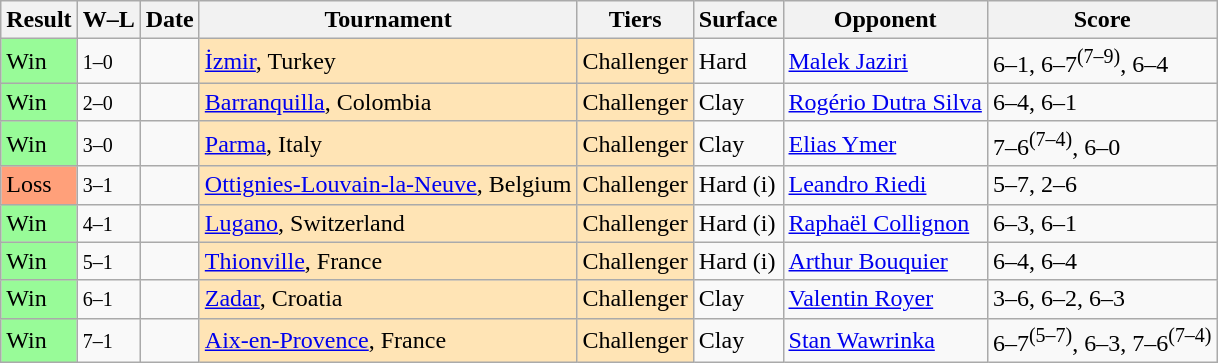<table class="sortable wikitable">
<tr>
<th>Result</th>
<th class=unsortable>W–L</th>
<th>Date</th>
<th>Tournament</th>
<th>Tiers</th>
<th>Surface</th>
<th>Opponent</th>
<th class=unsortable>Score</th>
</tr>
<tr>
<td bgcolor=98fb98>Win</td>
<td><small>1–0</small></td>
<td><a href='#'></a></td>
<td style="background:moccasin;"><a href='#'>İzmir</a>, Turkey</td>
<td style="background:moccasin;">Challenger</td>
<td>Hard</td>
<td> <a href='#'>Malek Jaziri</a></td>
<td>6–1, 6–7<sup>(7–9)</sup>, 6–4</td>
</tr>
<tr>
<td bgcolor=98fb98>Win</td>
<td><small>2–0</small></td>
<td><a href='#'></a></td>
<td style="background:moccasin;"><a href='#'>Barranquilla</a>, Colombia</td>
<td style="background:moccasin;">Challenger</td>
<td>Clay</td>
<td> <a href='#'>Rogério Dutra Silva</a></td>
<td>6–4, 6–1</td>
</tr>
<tr>
<td bgcolor=98fb98>Win</td>
<td><small>3–0</small></td>
<td><a href='#'></a></td>
<td style="background:moccasin;"><a href='#'>Parma</a>, Italy</td>
<td style="background:moccasin;">Challenger</td>
<td>Clay</td>
<td> <a href='#'>Elias Ymer</a></td>
<td>7–6<sup>(7–4)</sup>, 6–0</td>
</tr>
<tr>
<td bgcolor=ffa07a>Loss</td>
<td><small>3–1</small></td>
<td><a href='#'></a></td>
<td style="background:moccasin;"><a href='#'>Ottignies-Louvain-la-Neuve</a>, Belgium</td>
<td style="background:moccasin;">Challenger</td>
<td>Hard (i)</td>
<td> <a href='#'>Leandro Riedi</a></td>
<td>5–7, 2–6</td>
</tr>
<tr>
<td bgcolor=98fb98>Win</td>
<td><small>4–1</small></td>
<td><a href='#'></a></td>
<td style="background:moccasin;"><a href='#'>Lugano</a>, Switzerland</td>
<td style="background:moccasin;">Challenger</td>
<td>Hard (i)</td>
<td> <a href='#'>Raphaël Collignon</a></td>
<td>6–3, 6–1</td>
</tr>
<tr>
<td bgcolor=98fb98>Win</td>
<td><small>5–1</small></td>
<td><a href='#'></a></td>
<td style="background:moccasin;"><a href='#'>Thionville</a>, France</td>
<td style="background:moccasin;">Challenger</td>
<td>Hard (i)</td>
<td> <a href='#'>Arthur Bouquier</a></td>
<td>6–4, 6–4</td>
</tr>
<tr>
<td bgcolor=98fb98>Win</td>
<td><small>6–1</small></td>
<td><a href='#'></a></td>
<td style="background:moccasin;"><a href='#'>Zadar</a>, Croatia</td>
<td style="background:moccasin;">Challenger</td>
<td>Clay</td>
<td> <a href='#'>Valentin Royer</a></td>
<td>3–6, 6–2, 6–3</td>
</tr>
<tr>
<td bgcolor=98fb98>Win</td>
<td><small>7–1</small></td>
<td><a href='#'></a></td>
<td style="background:moccasin;"><a href='#'>Aix-en-Provence</a>, France</td>
<td style="background:moccasin;">Challenger</td>
<td>Clay</td>
<td> <a href='#'>Stan Wawrinka</a></td>
<td>6–7<sup>(5–7)</sup>, 6–3, 7–6<sup>(7–4)</sup></td>
</tr>
</table>
